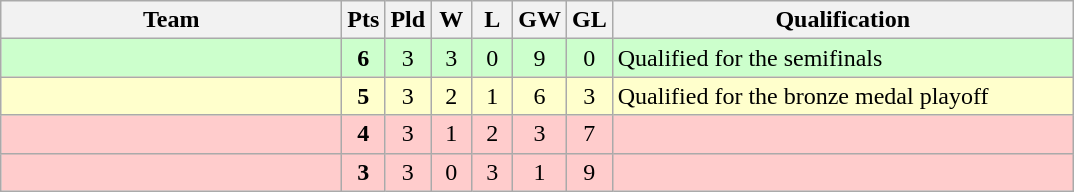<table class="wikitable" style="text-align:center">
<tr>
<th width=220>Team</th>
<th width=20>Pts</th>
<th width=20>Pld</th>
<th width=20>W</th>
<th width=20>L</th>
<th width=20>GW</th>
<th width=20>GL</th>
<th width=300>Qualification</th>
</tr>
<tr bgcolor="#ccffcc">
<td style="text-align:left;"></td>
<td><strong>6</strong></td>
<td>3</td>
<td>3</td>
<td>0</td>
<td>9</td>
<td>0</td>
<td style="text-align:left;">Qualified for the semifinals</td>
</tr>
<tr bgcolor="#ffffcc">
<td style="text-align:left;"></td>
<td><strong>5</strong></td>
<td>3</td>
<td>2</td>
<td>1</td>
<td>6</td>
<td>3</td>
<td style="text-align:left;">Qualified for the bronze medal playoff</td>
</tr>
<tr bgcolor="#ffcccc">
<td style="text-align:left;"></td>
<td><strong>4</strong></td>
<td>3</td>
<td>1</td>
<td>2</td>
<td>3</td>
<td>7</td>
<td></td>
</tr>
<tr bgcolor="#ffcccc">
<td style="text-align:left;"></td>
<td><strong>3</strong></td>
<td>3</td>
<td>0</td>
<td>3</td>
<td>1</td>
<td>9</td>
<td></td>
</tr>
</table>
